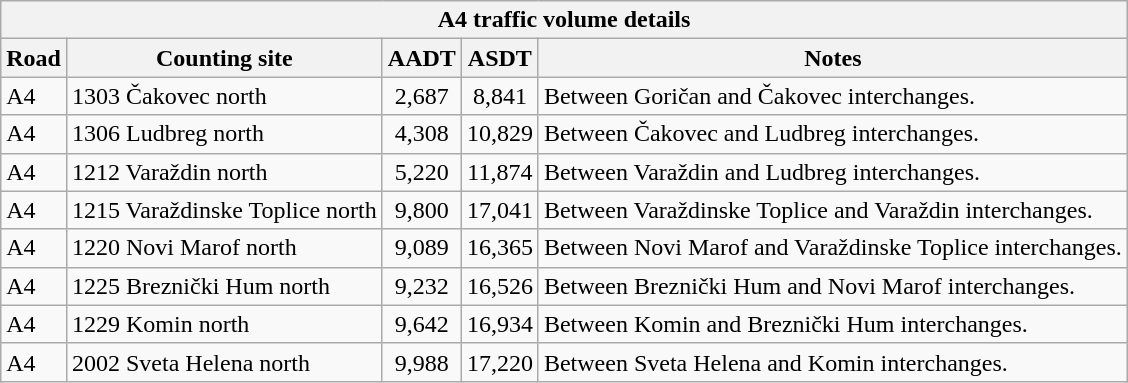<table class="wikitable">
<tr>
<td colspan="5"  style="text-align:center; background:#f2f2f2; margin-top:15;"><strong>A4 traffic volume details</strong></td>
</tr>
<tr style="text-align:center; background:#f2f2f2;">
<td><strong>Road</strong></td>
<td><strong>Counting site</strong></td>
<td><strong>AADT</strong></td>
<td><strong>ASDT</strong></td>
<td><strong>Notes</strong></td>
</tr>
<tr>
<td> A4</td>
<td>1303 Čakovec north</td>
<td align=center>2,687</td>
<td align=center>8,841</td>
<td>Between Goričan and Čakovec interchanges.</td>
</tr>
<tr>
<td> A4</td>
<td>1306 Ludbreg north</td>
<td align=center>4,308</td>
<td align=center>10,829</td>
<td>Between Čakovec and Ludbreg interchanges.</td>
</tr>
<tr>
<td> A4</td>
<td>1212 Varaždin north</td>
<td align=center>5,220</td>
<td align=center>11,874</td>
<td>Between Varaždin and Ludbreg interchanges.</td>
</tr>
<tr>
<td> A4</td>
<td>1215 Varaždinske Toplice north</td>
<td align=center>9,800</td>
<td align=center>17,041</td>
<td>Between Varaždinske Toplice and Varaždin interchanges.</td>
</tr>
<tr>
<td> A4</td>
<td>1220 Novi Marof north</td>
<td align=center>9,089</td>
<td align=center>16,365</td>
<td>Between Novi Marof and Varaždinske Toplice interchanges.</td>
</tr>
<tr>
<td> A4</td>
<td>1225 Breznički Hum north</td>
<td align=center>9,232</td>
<td align=center>16,526</td>
<td>Between Breznički Hum and Novi Marof interchanges.</td>
</tr>
<tr>
<td> A4</td>
<td>1229 Komin north</td>
<td align=center>9,642</td>
<td align=center>16,934</td>
<td>Between Komin and Breznički Hum interchanges.</td>
</tr>
<tr>
<td> A4</td>
<td>2002 Sveta Helena north</td>
<td align=center>9,988</td>
<td align=center>17,220</td>
<td>Between Sveta Helena and Komin interchanges.</td>
</tr>
</table>
